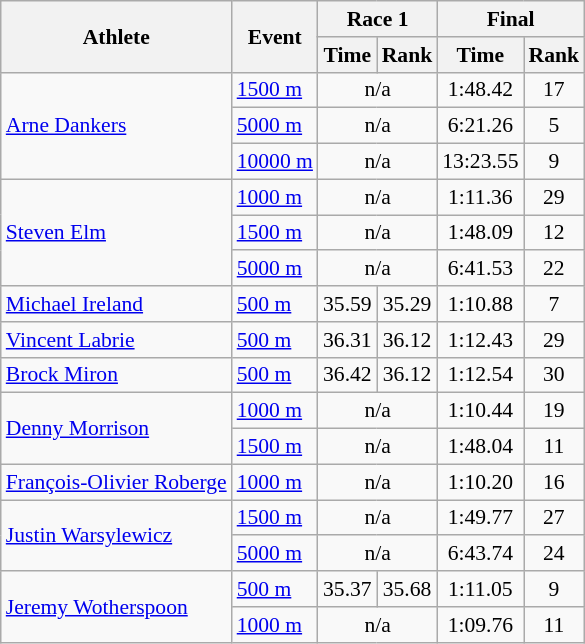<table class="wikitable" style="font-size:90%">
<tr>
<th rowspan="2">Athlete</th>
<th rowspan="2">Event</th>
<th colspan="2">Race 1</th>
<th colspan="2">Final</th>
</tr>
<tr>
<th>Time</th>
<th>Rank</th>
<th>Time</th>
<th>Rank</th>
</tr>
<tr>
<td rowspan=3><a href='#'>Arne Dankers</a></td>
<td><a href='#'>1500 m</a></td>
<td colspan="2" style="text-align:center;">n/a</td>
<td style="text-align:center;">1:48.42</td>
<td style="text-align:center;">17</td>
</tr>
<tr>
<td><a href='#'>5000 m</a></td>
<td colspan="2" style="text-align:center;">n/a</td>
<td style="text-align:center;">6:21.26</td>
<td style="text-align:center;">5</td>
</tr>
<tr>
<td><a href='#'>10000 m</a></td>
<td colspan="2" style="text-align:center;">n/a</td>
<td style="text-align:center;">13:23.55</td>
<td style="text-align:center;">9</td>
</tr>
<tr>
<td rowspan=3><a href='#'>Steven Elm</a></td>
<td><a href='#'>1000 m</a></td>
<td colspan="2" style="text-align:center;">n/a</td>
<td style="text-align:center;">1:11.36</td>
<td style="text-align:center;">29</td>
</tr>
<tr>
<td><a href='#'>1500 m</a></td>
<td colspan="2" style="text-align:center;">n/a</td>
<td style="text-align:center;">1:48.09</td>
<td style="text-align:center;">12</td>
</tr>
<tr>
<td><a href='#'>5000 m</a></td>
<td colspan="2" style="text-align:center;">n/a</td>
<td style="text-align:center;">6:41.53</td>
<td style="text-align:center;">22</td>
</tr>
<tr>
<td><a href='#'>Michael Ireland</a></td>
<td><a href='#'>500 m</a></td>
<td style="text-align:center;">35.59</td>
<td style="text-align:center;">35.29</td>
<td style="text-align:center;">1:10.88</td>
<td style="text-align:center;">7</td>
</tr>
<tr>
<td><a href='#'>Vincent Labrie</a></td>
<td><a href='#'>500 m</a></td>
<td style="text-align:center;">36.31</td>
<td style="text-align:center;">36.12</td>
<td style="text-align:center;">1:12.43</td>
<td style="text-align:center;">29</td>
</tr>
<tr>
<td><a href='#'>Brock Miron</a></td>
<td><a href='#'>500 m</a></td>
<td style="text-align:center;">36.42</td>
<td style="text-align:center;">36.12</td>
<td style="text-align:center;">1:12.54</td>
<td style="text-align:center;">30</td>
</tr>
<tr>
<td rowspan=2><a href='#'>Denny Morrison</a></td>
<td><a href='#'>1000 m</a></td>
<td colspan="2" style="text-align:center;">n/a</td>
<td style="text-align:center;">1:10.44</td>
<td style="text-align:center;">19</td>
</tr>
<tr>
<td><a href='#'>1500 m</a></td>
<td colspan="2" style="text-align:center;">n/a</td>
<td style="text-align:center;">1:48.04</td>
<td style="text-align:center;">11</td>
</tr>
<tr>
<td><a href='#'>François-Olivier Roberge</a></td>
<td><a href='#'>1000 m</a></td>
<td colspan="2" style="text-align:center;">n/a</td>
<td style="text-align:center;">1:10.20</td>
<td style="text-align:center;">16</td>
</tr>
<tr>
<td rowspan=2><a href='#'>Justin Warsylewicz</a></td>
<td><a href='#'>1500 m</a></td>
<td colspan="2" style="text-align:center;">n/a</td>
<td style="text-align:center;">1:49.77</td>
<td style="text-align:center;">27</td>
</tr>
<tr>
<td><a href='#'>5000 m</a></td>
<td colspan="2" style="text-align:center;">n/a</td>
<td style="text-align:center;">6:43.74</td>
<td style="text-align:center;">24</td>
</tr>
<tr>
<td rowspan=2><a href='#'>Jeremy Wotherspoon</a></td>
<td><a href='#'>500 m</a></td>
<td style="text-align:center;">35.37</td>
<td style="text-align:center;">35.68</td>
<td style="text-align:center;">1:11.05</td>
<td style="text-align:center;">9</td>
</tr>
<tr>
<td><a href='#'>1000 m</a></td>
<td colspan="2" style="text-align:center;">n/a</td>
<td style="text-align:center;">1:09.76</td>
<td style="text-align:center;">11</td>
</tr>
</table>
